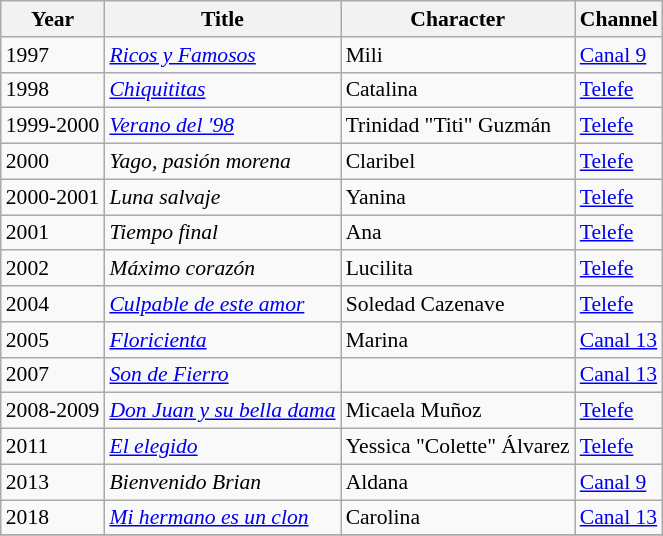<table class="wikitable" style="font-size: 90%;">
<tr>
<th>Year</th>
<th>Title</th>
<th>Character</th>
<th>Channel</th>
</tr>
<tr>
<td>1997</td>
<td><em><a href='#'>Ricos y Famosos</a></em></td>
<td>Mili</td>
<td><a href='#'>Canal 9</a></td>
</tr>
<tr>
<td>1998</td>
<td><em><a href='#'>Chiquititas</a></em></td>
<td>Catalina</td>
<td><a href='#'>Telefe</a></td>
</tr>
<tr>
<td>1999-2000</td>
<td><em><a href='#'>Verano del '98</a></em></td>
<td>Trinidad "Titi" Guzmán</td>
<td><a href='#'>Telefe</a></td>
</tr>
<tr>
<td>2000</td>
<td><em>Yago, pasión morena</em></td>
<td>Claribel</td>
<td><a href='#'>Telefe</a></td>
</tr>
<tr>
<td>2000-2001</td>
<td><em>Luna salvaje</em></td>
<td>Yanina</td>
<td><a href='#'>Telefe</a></td>
</tr>
<tr>
<td>2001</td>
<td><em>Tiempo final</em></td>
<td>Ana</td>
<td><a href='#'>Telefe</a></td>
</tr>
<tr>
<td>2002</td>
<td><em>Máximo corazón</em></td>
<td>Lucilita</td>
<td><a href='#'>Telefe</a></td>
</tr>
<tr>
<td>2004</td>
<td><em><a href='#'>Culpable de este amor</a></em></td>
<td>Soledad Cazenave</td>
<td><a href='#'>Telefe</a></td>
</tr>
<tr>
<td>2005</td>
<td><em><a href='#'>Floricienta</a></em></td>
<td>Marina</td>
<td><a href='#'>Canal 13</a></td>
</tr>
<tr>
<td>2007</td>
<td><em><a href='#'>Son de Fierro</a></em></td>
<td></td>
<td><a href='#'>Canal 13</a></td>
</tr>
<tr>
<td>2008-2009</td>
<td><em><a href='#'>Don Juan y su bella dama</a></em></td>
<td>Micaela Muñoz</td>
<td><a href='#'>Telefe</a></td>
</tr>
<tr>
<td>2011</td>
<td><em><a href='#'>El elegido</a></em></td>
<td>Yessica "Colette" Álvarez</td>
<td><a href='#'>Telefe</a></td>
</tr>
<tr>
<td>2013</td>
<td><em>Bienvenido Brian</em></td>
<td>Aldana</td>
<td><a href='#'>Canal 9</a></td>
</tr>
<tr>
<td>2018</td>
<td><em><a href='#'>Mi hermano es un clon</a></em></td>
<td>Carolina</td>
<td><a href='#'>Canal 13</a></td>
</tr>
<tr>
</tr>
</table>
